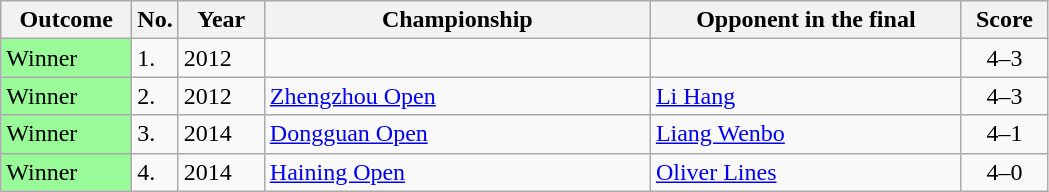<table class="sortable wikitable">
<tr>
<th width="80">Outcome</th>
<th width="20">No.</th>
<th width="50">Year</th>
<th style="width:250px;">Championship</th>
<th style="width:200px;">Opponent in the final</th>
<th style="width:50px;">Score</th>
</tr>
<tr>
<td style="background:#98FB98">Winner</td>
<td>1.</td>
<td>2012</td>
<td></td>
<td> </td>
<td style="text-align:center;">4–3</td>
</tr>
<tr>
<td style="background:#98FB98">Winner</td>
<td>2.</td>
<td>2012</td>
<td><a href='#'>Zhengzhou Open</a></td>
<td> <a href='#'>Li Hang</a></td>
<td style="text-align:center;">4–3</td>
</tr>
<tr>
<td style="background:#98FB98">Winner</td>
<td>3.</td>
<td>2014</td>
<td><a href='#'>Dongguan Open</a></td>
<td> <a href='#'>Liang Wenbo</a></td>
<td style="text-align:center;">4–1</td>
</tr>
<tr>
<td style="background:#98FB98">Winner</td>
<td>4.</td>
<td>2014</td>
<td><a href='#'>Haining Open</a></td>
<td> <a href='#'>Oliver Lines</a></td>
<td style="text-align:center;">4–0</td>
</tr>
</table>
